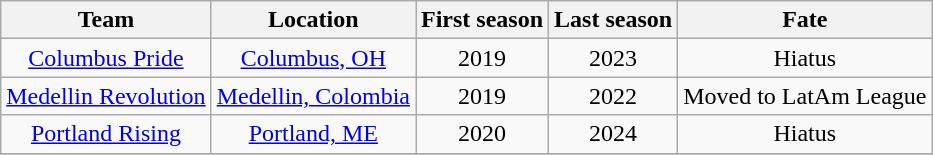<table class="wikitable" style="text-align:center">
<tr>
<th>Team</th>
<th>Location</th>
<th>First season</th>
<th>Last season</th>
<th>Fate</th>
</tr>
<tr>
<td><a href='#'>Columbus Pride</a></td>
<td><a href='#'>Columbus, OH</a></td>
<td>2019</td>
<td>2023</td>
<td>Hiatus</td>
</tr>
<tr>
<td><a href='#'>Medellin Revolution</a></td>
<td><a href='#'>Medellin, Colombia</a></td>
<td>2019</td>
<td>2022</td>
<td>Moved to LatAm League</td>
</tr>
<tr>
<td><a href='#'>Portland Rising</a></td>
<td><a href='#'>Portland, ME</a></td>
<td>2020</td>
<td>2024</td>
<td>Hiatus</td>
</tr>
<tr>
</tr>
</table>
